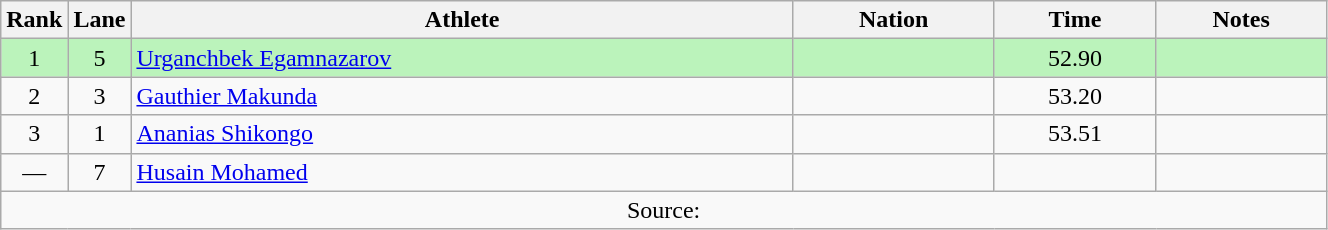<table class="wikitable sortable" style="text-align:center;width: 70%;">
<tr>
<th scope="col" style="width: 10px;">Rank</th>
<th scope="col" style="width: 10px;">Lane</th>
<th scope="col">Athlete</th>
<th scope="col">Nation</th>
<th scope="col">Time</th>
<th scope="col">Notes</th>
</tr>
<tr bgcolor=bbf3bb>
<td>1</td>
<td>5</td>
<td align=left><a href='#'>Urganchbek Egamnazarov</a><br></td>
<td align=left></td>
<td>52.90</td>
<td></td>
</tr>
<tr>
<td>2</td>
<td>3</td>
<td align=left><a href='#'>Gauthier Makunda</a><br></td>
<td align=left></td>
<td>53.20</td>
<td></td>
</tr>
<tr>
<td>3</td>
<td>1</td>
<td align=left><a href='#'>Ananias Shikongo</a><br></td>
<td align=left></td>
<td>53.51</td>
<td></td>
</tr>
<tr>
<td>—</td>
<td>7</td>
<td align=left><a href='#'>Husain Mohamed</a><br></td>
<td align=left></td>
<td></td>
<td></td>
</tr>
<tr class="sortbottom">
<td colspan="6">Source:</td>
</tr>
</table>
